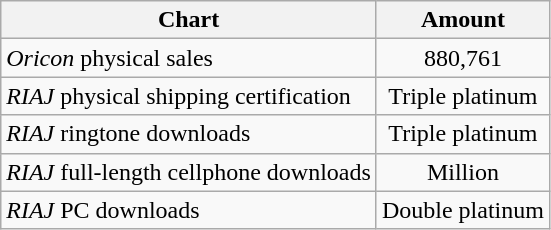<table class="wikitable">
<tr>
<th>Chart</th>
<th>Amount</th>
</tr>
<tr>
<td><em>Oricon</em> physical sales</td>
<td align="center">880,761 </td>
</tr>
<tr>
<td><em>RIAJ</em> physical shipping certification</td>
<td align="center">Triple platinum</td>
</tr>
<tr>
<td><em>RIAJ</em> ringtone downloads</td>
<td align="center">Triple platinum</td>
</tr>
<tr>
<td><em>RIAJ</em> full-length cellphone downloads</td>
<td align="center">Million</td>
</tr>
<tr>
<td><em>RIAJ</em> PC downloads</td>
<td align="center">Double platinum</td>
</tr>
</table>
